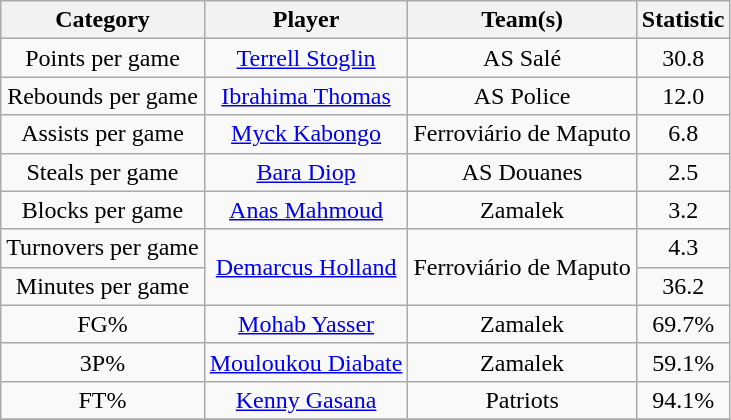<table class="wikitable" style="text-align:center">
<tr>
<th>Category</th>
<th>Player</th>
<th>Team(s)</th>
<th>Statistic</th>
</tr>
<tr>
<td>Points per game</td>
<td> <a href='#'>Terrell Stoglin</a></td>
<td>AS Salé</td>
<td>30.8</td>
</tr>
<tr>
<td>Rebounds per game</td>
<td> <a href='#'>Ibrahima Thomas</a></td>
<td>AS Police</td>
<td>12.0</td>
</tr>
<tr>
<td>Assists per game</td>
<td> <a href='#'>Myck Kabongo</a></td>
<td>Ferroviário de Maputo</td>
<td>6.8</td>
</tr>
<tr>
<td>Steals per game</td>
<td> <a href='#'>Bara Diop</a></td>
<td>AS Douanes</td>
<td>2.5</td>
</tr>
<tr>
<td>Blocks per game</td>
<td> <a href='#'>Anas Mahmoud</a></td>
<td>Zamalek</td>
<td>3.2</td>
</tr>
<tr>
<td>Turnovers per game</td>
<td rowspan=2> <a href='#'>Demarcus Holland</a></td>
<td rowspan=2>Ferroviário de Maputo</td>
<td>4.3</td>
</tr>
<tr>
<td>Minutes per game</td>
<td>36.2</td>
</tr>
<tr>
<td>FG%</td>
<td> <a href='#'>Mohab Yasser</a></td>
<td>Zamalek</td>
<td>69.7%</td>
</tr>
<tr>
<td>3P%</td>
<td> <a href='#'>Mouloukou Diabate</a></td>
<td>Zamalek</td>
<td>59.1%</td>
</tr>
<tr>
<td>FT%</td>
<td> <a href='#'>Kenny Gasana</a></td>
<td>Patriots</td>
<td>94.1%</td>
</tr>
<tr>
</tr>
</table>
